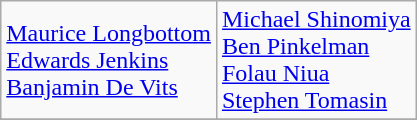<table class=wikitable style="text-align: left;">
<tr>
<td> <a href='#'>Maurice Longbottom</a> <br>  <a href='#'>Edwards Jenkins</a> <br>  <a href='#'>Banjamin De Vits</a></td>
<td> <a href='#'>Michael Shinomiya</a> <br>  <a href='#'>Ben Pinkelman</a> <br>  <a href='#'>Folau Niua</a> <br>  <a href='#'>Stephen Tomasin</a></td>
</tr>
<tr>
</tr>
</table>
